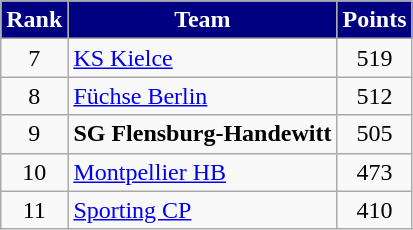<table class="wikitable" style="text-align: center">
<tr>
<th style="color:#FFFFFF; background:#000080">Rank</th>
<th style="color:#FFFFFF; background:#000080">Team</th>
<th style="color:#FFFFFF; background:#000080">Points</th>
</tr>
<tr>
<td>7</td>
<td align=left> <a href='#'>KS Kielce</a></td>
<td>519</td>
</tr>
<tr>
<td>8</td>
<td align=left> <a href='#'>Füchse Berlin</a></td>
<td>512</td>
</tr>
<tr>
<td>9</td>
<td align=left> <strong>SG Flensburg-Handewitt</strong></td>
<td>505</td>
</tr>
<tr>
<td>10</td>
<td align=left> <a href='#'>Montpellier HB</a></td>
<td>473</td>
</tr>
<tr>
<td>11</td>
<td align=left> <a href='#'>Sporting CP</a></td>
<td>410</td>
</tr>
</table>
